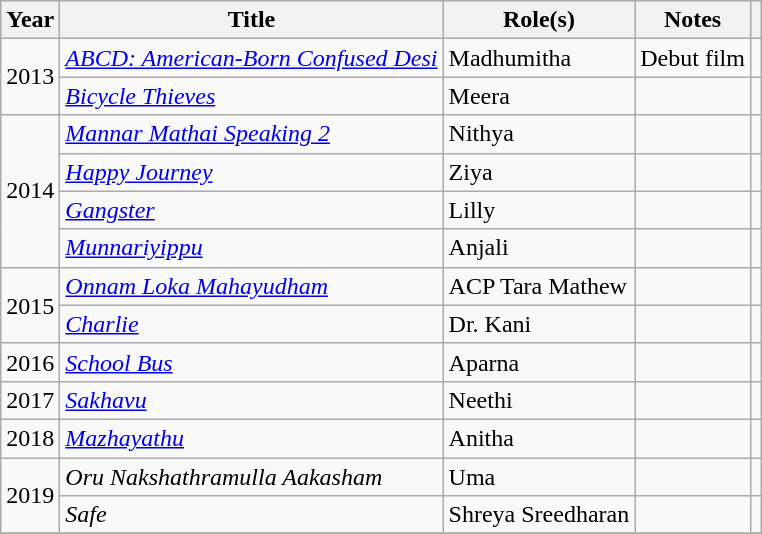<table class="wikitable sortable">
<tr>
<th scope="col">Year</th>
<th scope="col">Title</th>
<th scope="col">Role(s)</th>
<th scope="col" class="unsortable">Notes</th>
<th scope="col" class="unsortable"></th>
</tr>
<tr>
<td rowspan="2">2013</td>
<td><em><a href='#'>ABCD: American-Born Confused Desi</a></em></td>
<td>Madhumitha</td>
<td>Debut film</td>
<td></td>
</tr>
<tr>
<td><em><a href='#'>Bicycle Thieves</a></em></td>
<td>Meera</td>
<td></td>
<td></td>
</tr>
<tr>
<td rowspan="4">2014</td>
<td><em><a href='#'>Mannar Mathai Speaking 2</a></em></td>
<td>Nithya</td>
<td></td>
<td></td>
</tr>
<tr>
<td><em><a href='#'>Happy Journey</a></em></td>
<td>Ziya</td>
<td></td>
<td></td>
</tr>
<tr>
<td><em><a href='#'>Gangster</a></em></td>
<td>Lilly</td>
<td></td>
<td></td>
</tr>
<tr>
<td><em><a href='#'>Munnariyippu</a></em></td>
<td>Anjali</td>
<td></td>
<td></td>
</tr>
<tr>
<td rowspan="2">2015</td>
<td><em><a href='#'>Onnam Loka Mahayudham</a></em></td>
<td>ACP Tara Mathew</td>
<td></td>
<td></td>
</tr>
<tr>
<td><em><a href='#'>Charlie</a></em></td>
<td>Dr. Kani</td>
<td></td>
<td></td>
</tr>
<tr>
<td>2016</td>
<td><em><a href='#'>School Bus</a></em></td>
<td>Aparna</td>
<td></td>
<td></td>
</tr>
<tr>
<td>2017</td>
<td><em><a href='#'>Sakhavu</a></em></td>
<td>Neethi</td>
<td></td>
<td></td>
</tr>
<tr>
<td>2018</td>
<td><em> <a href='#'>Mazhayathu</a></em></td>
<td>Anitha</td>
<td></td>
<td></td>
</tr>
<tr>
<td rowspan="2">2019</td>
<td><em>Oru Nakshathramulla Aakasham</em></td>
<td>Uma</td>
<td></td>
<td></td>
</tr>
<tr>
<td><em>Safe</em></td>
<td>Shreya Sreedharan</td>
<td></td>
<td></td>
</tr>
<tr>
</tr>
</table>
